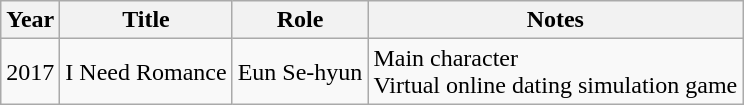<table class="wikitable">
<tr>
<th>Year</th>
<th>Title</th>
<th>Role</th>
<th>Notes</th>
</tr>
<tr>
<td>2017</td>
<td>I Need Romance</td>
<td>Eun Se-hyun</td>
<td>Main character<br>Virtual online dating simulation game</td>
</tr>
</table>
